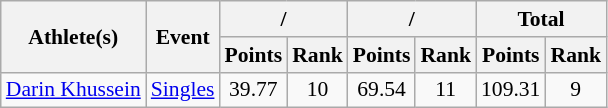<table class="wikitable" style="font-size:90%;">
<tr>
<th rowspan="2">Athlete(s)</th>
<th rowspan="2">Event</th>
<th colspan="2">/</th>
<th colspan="2">/</th>
<th colspan="2">Total</th>
</tr>
<tr>
<th>Points</th>
<th>Rank</th>
<th>Points</th>
<th>Rank</th>
<th>Points</th>
<th>Rank</th>
</tr>
<tr>
<td><a href='#'>Darin Khussein</a></td>
<td><a href='#'>Singles</a></td>
<td align="center">39.77</td>
<td align="center">10</td>
<td align="center">69.54</td>
<td align="center">11</td>
<td align="center">109.31</td>
<td align="center">9</td>
</tr>
</table>
